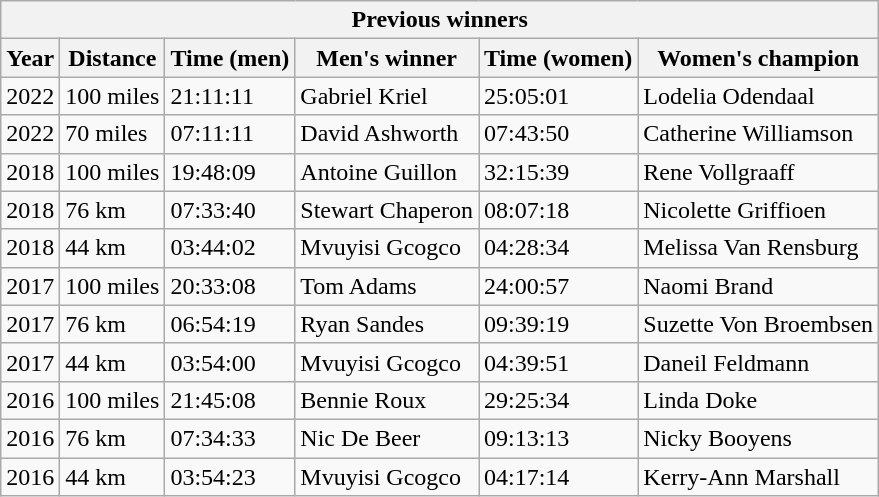<table class="wikitable sortable">
<tr>
<th colspan="6">Previous winners</th>
</tr>
<tr>
<th>Year</th>
<th>Distance</th>
<th>Time (men)</th>
<th>Men's winner</th>
<th>Time (women)</th>
<th>Women's champion</th>
</tr>
<tr>
<td>2022</td>
<td>100 miles</td>
<td>21:11:11</td>
<td>Gabriel Kriel</td>
<td>25:05:01</td>
<td>Lodelia Odendaal</td>
</tr>
<tr>
<td>2022</td>
<td>70 miles</td>
<td>07:11:11</td>
<td>David Ashworth</td>
<td>07:43:50</td>
<td>Catherine Williamson</td>
</tr>
<tr>
<td>2018</td>
<td>100 miles</td>
<td>19:48:09</td>
<td>Antoine Guillon</td>
<td>32:15:39</td>
<td>Rene Vollgraaff</td>
</tr>
<tr>
<td>2018</td>
<td>76 km</td>
<td>07:33:40</td>
<td>Stewart Chaperon</td>
<td>08:07:18</td>
<td>Nicolette Griffioen</td>
</tr>
<tr>
<td>2018</td>
<td>44 km</td>
<td>03:44:02</td>
<td>Mvuyisi Gcogco</td>
<td>04:28:34</td>
<td>Melissa Van Rensburg</td>
</tr>
<tr>
<td>2017</td>
<td>100 miles</td>
<td>20:33:08</td>
<td>Tom Adams</td>
<td>24:00:57</td>
<td>Naomi Brand</td>
</tr>
<tr>
<td>2017</td>
<td>76 km</td>
<td>06:54:19</td>
<td>Ryan Sandes</td>
<td>09:39:19</td>
<td>Suzette Von Broembsen</td>
</tr>
<tr>
<td>2017</td>
<td>44 km</td>
<td>03:54:00</td>
<td>Mvuyisi Gcogco</td>
<td>04:39:51</td>
<td>Daneil Feldmann</td>
</tr>
<tr>
<td>2016</td>
<td>100 miles</td>
<td>21:45:08</td>
<td>Bennie Roux</td>
<td>29:25:34</td>
<td>Linda Doke</td>
</tr>
<tr>
<td>2016</td>
<td>76 km</td>
<td>07:34:33</td>
<td>Nic De Beer</td>
<td>09:13:13</td>
<td>Nicky Booyens</td>
</tr>
<tr>
<td>2016</td>
<td>44 km</td>
<td>03:54:23</td>
<td>Mvuyisi Gcogco</td>
<td>04:17:14</td>
<td>Kerry-Ann Marshall</td>
</tr>
</table>
